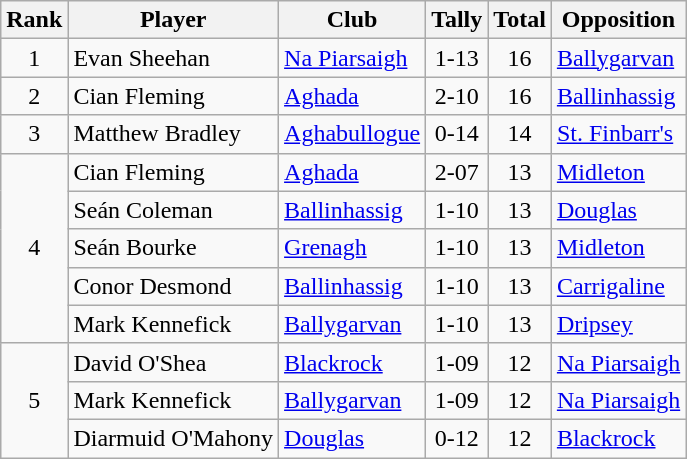<table class="wikitable">
<tr>
<th>Rank</th>
<th>Player</th>
<th>Club</th>
<th>Tally</th>
<th>Total</th>
<th>Opposition</th>
</tr>
<tr>
<td rowspan="1" style="text-align:center;">1</td>
<td>Evan Sheehan</td>
<td><a href='#'>Na Piarsaigh</a></td>
<td align=center>1-13</td>
<td align=center>16</td>
<td><a href='#'>Ballygarvan</a></td>
</tr>
<tr>
<td rowspan="1" style="text-align:center;">2</td>
<td>Cian Fleming</td>
<td><a href='#'>Aghada</a></td>
<td align=center>2-10</td>
<td align=center>16</td>
<td><a href='#'>Ballinhassig</a></td>
</tr>
<tr>
<td rowspan="1" style="text-align:center;">3</td>
<td>Matthew Bradley</td>
<td><a href='#'>Aghabullogue</a></td>
<td align=center>0-14</td>
<td align=center>14</td>
<td><a href='#'>St. Finbarr's</a></td>
</tr>
<tr>
<td rowspan="5" style="text-align:center;">4</td>
<td>Cian Fleming</td>
<td><a href='#'>Aghada</a></td>
<td align=center>2-07</td>
<td align=center>13</td>
<td><a href='#'>Midleton</a></td>
</tr>
<tr>
<td>Seán Coleman</td>
<td><a href='#'>Ballinhassig</a></td>
<td align=center>1-10</td>
<td align=center>13</td>
<td><a href='#'>Douglas</a></td>
</tr>
<tr>
<td>Seán Bourke</td>
<td><a href='#'>Grenagh</a></td>
<td align=center>1-10</td>
<td align=center>13</td>
<td><a href='#'>Midleton</a></td>
</tr>
<tr>
<td>Conor Desmond</td>
<td><a href='#'>Ballinhassig</a></td>
<td align=center>1-10</td>
<td align=center>13</td>
<td><a href='#'>Carrigaline</a></td>
</tr>
<tr>
<td>Mark Kennefick</td>
<td><a href='#'>Ballygarvan</a></td>
<td align=center>1-10</td>
<td align=center>13</td>
<td><a href='#'>Dripsey</a></td>
</tr>
<tr>
<td rowspan="3" style="text-align:center;">5</td>
<td>David O'Shea</td>
<td><a href='#'>Blackrock</a></td>
<td align=center>1-09</td>
<td align=center>12</td>
<td><a href='#'>Na Piarsaigh</a></td>
</tr>
<tr>
<td>Mark Kennefick</td>
<td><a href='#'>Ballygarvan</a></td>
<td align=center>1-09</td>
<td align=center>12</td>
<td><a href='#'>Na Piarsaigh</a></td>
</tr>
<tr>
<td>Diarmuid O'Mahony</td>
<td><a href='#'>Douglas</a></td>
<td align=center>0-12</td>
<td align=center>12</td>
<td><a href='#'>Blackrock</a></td>
</tr>
</table>
